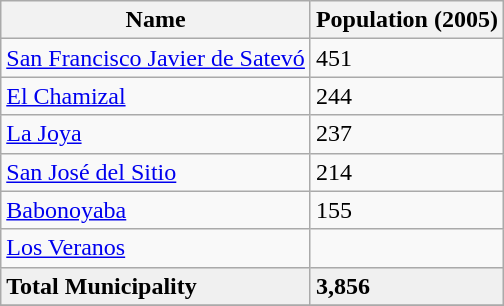<table class="wikitable">
<tr>
<th>Name</th>
<th>Population (2005)</th>
</tr>
<tr>
<td><a href='#'>San Francisco Javier de Satevó</a></td>
<td>451</td>
</tr>
<tr>
<td><a href='#'>El Chamizal</a></td>
<td>244</td>
</tr>
<tr>
<td><a href='#'>La Joya</a></td>
<td>237</td>
</tr>
<tr>
<td><a href='#'>San José del Sitio</a></td>
<td>214</td>
</tr>
<tr>
<td><a href='#'>Babonoyaba</a></td>
<td>155</td>
</tr>
<tr>
<td><a href='#'>Los Veranos</a></td>
</tr>
<tr style="background:#f0f0f0">
<td><strong>Total Municipality</strong></td>
<td><strong>3,856</strong></td>
</tr>
<tr>
</tr>
</table>
